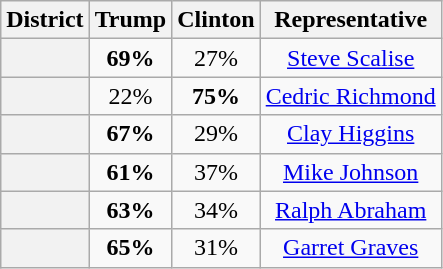<table class=wikitable>
<tr>
<th>District</th>
<th>Trump</th>
<th>Clinton</th>
<th>Representative</th>
</tr>
<tr align=center>
<th></th>
<td><strong>69%</strong></td>
<td>27%</td>
<td><a href='#'>Steve Scalise</a></td>
</tr>
<tr align=center>
<th></th>
<td>22%</td>
<td><strong>75%</strong></td>
<td><a href='#'>Cedric Richmond</a></td>
</tr>
<tr align=center>
<th></th>
<td><strong>67%</strong></td>
<td>29%</td>
<td><a href='#'>Clay Higgins</a></td>
</tr>
<tr align=center>
<th></th>
<td><strong>61%</strong></td>
<td>37%</td>
<td><a href='#'>Mike Johnson</a></td>
</tr>
<tr align=center>
<th></th>
<td><strong>63%</strong></td>
<td>34%</td>
<td><a href='#'>Ralph Abraham</a></td>
</tr>
<tr align=center>
<th></th>
<td><strong>65%</strong></td>
<td>31%</td>
<td><a href='#'>Garret Graves</a></td>
</tr>
</table>
